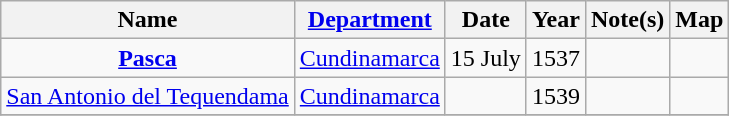<table class="wikitable sortable mw-collapsible mw-collapsed">
<tr>
<th scope="col">Name</th>
<th scope="col"><a href='#'>Department</a></th>
<th scope="col">Date</th>
<th scope="col">Year</th>
<th scope="col">Note(s)</th>
<th scope="col">Map</th>
</tr>
<tr>
<td align=center><strong><a href='#'>Pasca</a></strong></td>
<td align=center><a href='#'>Cundinamarca</a></td>
<td align=center>15 July</td>
<td align=center>1537</td>
<td align=center></td>
<td align=center></td>
</tr>
<tr>
<td align=center><a href='#'>San Antonio del Tequendama</a></td>
<td align=center><a href='#'>Cundinamarca</a></td>
<td align=center></td>
<td align=center>1539</td>
<td align=center></td>
<td align=center></td>
</tr>
<tr>
</tr>
</table>
